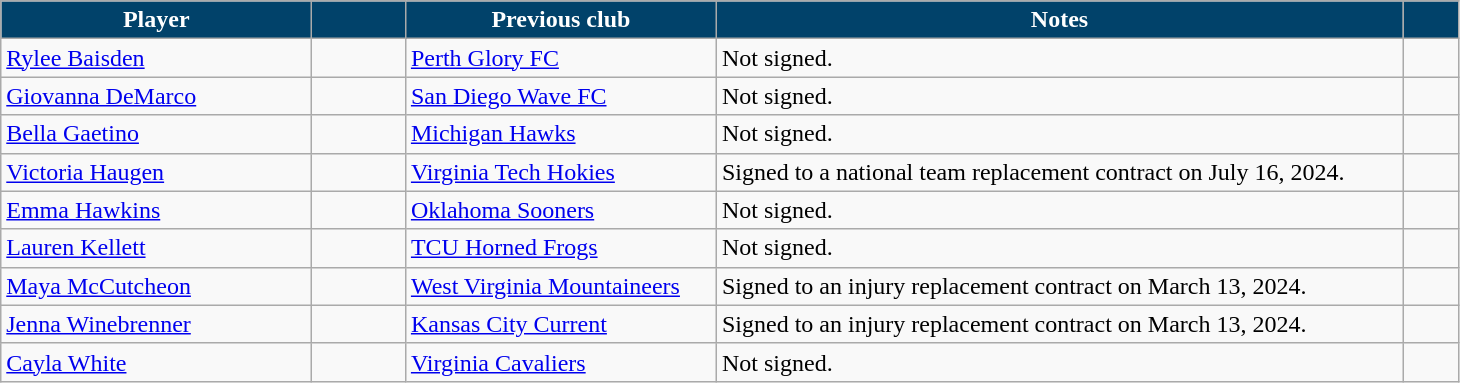<table class="wikitable">
<tr>
<th style="background:#01426A; color:#fff; width:200px;">Player</th>
<th style="background:#01426A; color:#fff; width:55px;"></th>
<th style="background:#01426A; color:#fff; width:200px;">Previous club</th>
<th style="background:#01426A; color:#fff; width:450px;">Notes</th>
<th style="background:#01426A; color:#fff; width:30px;"></th>
</tr>
<tr>
<td> <a href='#'>Rylee Baisden</a></td>
<td></td>
<td> <a href='#'>Perth Glory FC</a></td>
<td>Not signed.</td>
<td></td>
</tr>
<tr>
<td> <a href='#'>Giovanna DeMarco</a></td>
<td></td>
<td> <a href='#'>San Diego Wave FC</a></td>
<td>Not signed.</td>
<td></td>
</tr>
<tr>
<td> <a href='#'>Bella Gaetino</a></td>
<td></td>
<td> <a href='#'>Michigan Hawks</a></td>
<td>Not signed.</td>
<td></td>
</tr>
<tr>
<td> <a href='#'>Victoria Haugen</a></td>
<td></td>
<td> <a href='#'>Virginia Tech Hokies</a></td>
<td>Signed to a national team replacement contract on July 16, 2024.</td>
<td></td>
</tr>
<tr>
<td> <a href='#'>Emma Hawkins</a></td>
<td></td>
<td> <a href='#'>Oklahoma Sooners</a></td>
<td>Not signed.</td>
<td></td>
</tr>
<tr>
<td> <a href='#'>Lauren Kellett</a></td>
<td></td>
<td> <a href='#'>TCU Horned Frogs</a></td>
<td>Not signed.</td>
<td></td>
</tr>
<tr>
<td> <a href='#'>Maya McCutcheon</a></td>
<td></td>
<td> <a href='#'>West Virginia Mountaineers</a></td>
<td>Signed to an injury replacement contract on March 13, 2024.</td>
<td></td>
</tr>
<tr>
<td> <a href='#'>Jenna Winebrenner</a></td>
<td></td>
<td> <a href='#'>Kansas City Current</a></td>
<td>Signed to an injury replacement contract on March 13, 2024.</td>
<td></td>
</tr>
<tr>
<td> <a href='#'>Cayla White</a></td>
<td></td>
<td> <a href='#'>Virginia Cavaliers</a></td>
<td>Not signed.</td>
<td></td>
</tr>
</table>
